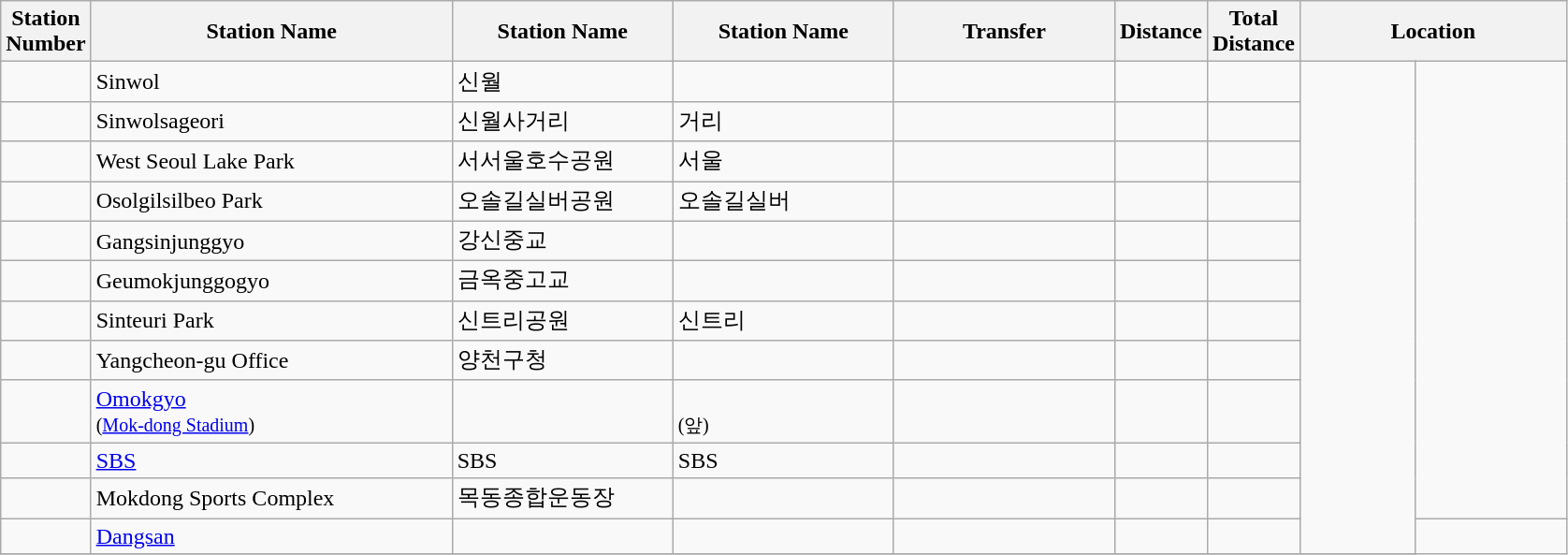<table class="wikitable">
<tr>
<th>Station<br>Number</th>
<th width = "250pt">Station Name<br></th>
<th width = "150pt">Station Name<br></th>
<th width = "150pt">Station Name<br></th>
<th width = "150pt">Transfer</th>
<th>Distance<br></th>
<th>Total<br>Distance</th>
<th colspan = "3">Location</th>
</tr>
<tr>
<td></td>
<td>Sinwol</td>
<td>신월</td>
<td></td>
<td></td>
<td></td>
<td></td>
<td rowspan = "12" width = "75pt"></td>
<td rowspan = "11" width = "100pt"></td>
</tr>
<tr>
<td></td>
<td>Sinwolsageori</td>
<td>신월사거리</td>
<td>거리</td>
<td></td>
<td></td>
<td></td>
</tr>
<tr>
<td></td>
<td>West Seoul Lake Park</td>
<td>서서울호수공원</td>
<td>서울</td>
<td></td>
<td></td>
<td></td>
</tr>
<tr>
<td></td>
<td>Osolgilsilbeo Park</td>
<td>오솔길실버공원</td>
<td>오솔길실버</td>
<td></td>
<td></td>
<td></td>
</tr>
<tr>
<td></td>
<td>Gangsinjunggyo</td>
<td>강신중교</td>
<td></td>
<td></td>
<td></td>
<td></td>
</tr>
<tr>
<td></td>
<td>Geumokjunggogyo</td>
<td>금옥중고교</td>
<td></td>
<td></td>
<td></td>
<td></td>
</tr>
<tr>
<td></td>
<td>Sinteuri Park</td>
<td>신트리공원</td>
<td>신트리</td>
<td></td>
<td></td>
<td></td>
</tr>
<tr>
<td></td>
<td>Yangcheon-gu Office</td>
<td>양천구청</td>
<td></td>
<td></td>
<td></td>
<td></td>
</tr>
<tr>
<td></td>
<td><a href='#'>Omokgyo</a> <br><small>(<a href='#'>Mok-dong Stadium</a>)</small></td>
<td></td>
<td> <br><small>(앞)</small></td>
<td></td>
<td></td>
<td></td>
</tr>
<tr>
<td></td>
<td><a href='#'>SBS</a></td>
<td>SBS</td>
<td>SBS</td>
<td></td>
<td></td>
<td></td>
</tr>
<tr>
<td></td>
<td>Mokdong Sports Complex</td>
<td>목동종합운동장</td>
<td></td>
<td></td>
<td></td>
<td></td>
</tr>
<tr>
<td></td>
<td><a href='#'>Dangsan</a></td>
<td></td>
<td></td>
<td> </td>
<td></td>
<td></td>
<td rowspan = "5"></td>
</tr>
<tr>
</tr>
<tr>
</tr>
</table>
